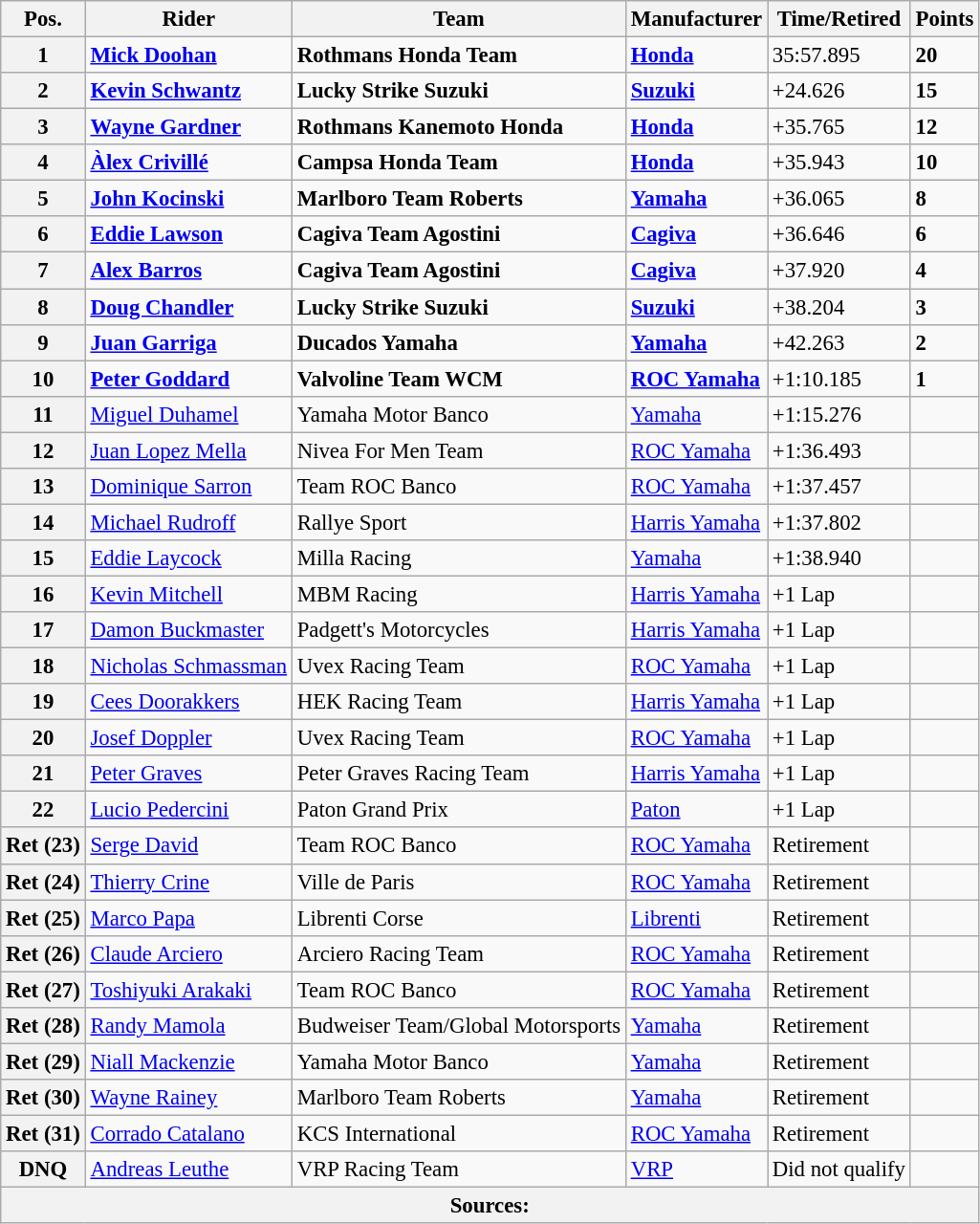<table class="wikitable" style="font-size: 95%;">
<tr>
<th>Pos.</th>
<th>Rider</th>
<th>Team</th>
<th>Manufacturer</th>
<th>Time/Retired</th>
<th>Points</th>
</tr>
<tr>
<th>1</th>
<td> <strong><a href='#'>Mick Doohan</a></strong></td>
<td><strong>Rothmans Honda Team</strong></td>
<td><strong><a href='#'>Honda</a></strong></td>
<td>35:57.895</td>
<td><strong>20</strong></td>
</tr>
<tr>
<th>2</th>
<td> <strong><a href='#'>Kevin Schwantz</a></strong></td>
<td><strong>Lucky Strike Suzuki</strong></td>
<td><strong><a href='#'>Suzuki</a></strong></td>
<td>+24.626</td>
<td><strong>15</strong></td>
</tr>
<tr>
<th>3</th>
<td> <strong><a href='#'>Wayne Gardner</a></strong></td>
<td><strong>Rothmans Kanemoto Honda</strong></td>
<td><strong><a href='#'>Honda</a></strong></td>
<td>+35.765</td>
<td><strong>12</strong></td>
</tr>
<tr>
<th>4</th>
<td> <strong><a href='#'>Àlex Crivillé</a></strong></td>
<td><strong>Campsa Honda Team</strong></td>
<td><strong><a href='#'>Honda</a></strong></td>
<td>+35.943</td>
<td><strong>10</strong></td>
</tr>
<tr>
<th>5</th>
<td> <strong><a href='#'>John Kocinski</a></strong></td>
<td><strong>Marlboro Team Roberts</strong></td>
<td><strong><a href='#'>Yamaha</a></strong></td>
<td>+36.065</td>
<td><strong>8</strong></td>
</tr>
<tr>
<th>6</th>
<td> <strong><a href='#'>Eddie Lawson</a></strong></td>
<td><strong>Cagiva Team Agostini</strong></td>
<td><strong><a href='#'>Cagiva</a></strong></td>
<td>+36.646</td>
<td><strong>6</strong></td>
</tr>
<tr>
<th>7</th>
<td> <strong><a href='#'>Alex Barros</a></strong></td>
<td><strong>Cagiva Team Agostini</strong></td>
<td><strong><a href='#'>Cagiva</a></strong></td>
<td>+37.920</td>
<td><strong>4</strong></td>
</tr>
<tr>
<th>8</th>
<td> <strong><a href='#'>Doug Chandler</a></strong></td>
<td><strong>Lucky Strike Suzuki</strong></td>
<td><strong><a href='#'>Suzuki</a></strong></td>
<td>+38.204</td>
<td><strong>3</strong></td>
</tr>
<tr>
<th>9</th>
<td> <strong><a href='#'>Juan Garriga</a></strong></td>
<td><strong>Ducados Yamaha</strong></td>
<td><strong><a href='#'>Yamaha</a></strong></td>
<td>+42.263</td>
<td><strong>2</strong></td>
</tr>
<tr>
<th>10</th>
<td> <strong><a href='#'>Peter Goddard</a></strong></td>
<td><strong>Valvoline Team WCM</strong></td>
<td><strong><a href='#'>ROC Yamaha</a></strong></td>
<td>+1:10.185</td>
<td><strong>1</strong></td>
</tr>
<tr>
<th>11</th>
<td> <a href='#'>Miguel Duhamel</a></td>
<td>Yamaha Motor Banco</td>
<td><a href='#'>Yamaha</a></td>
<td>+1:15.276</td>
<td></td>
</tr>
<tr>
<th>12</th>
<td> <a href='#'>Juan Lopez Mella</a></td>
<td>Nivea For Men Team</td>
<td><a href='#'>ROC Yamaha</a></td>
<td>+1:36.493</td>
<td></td>
</tr>
<tr>
<th>13</th>
<td> <a href='#'>Dominique Sarron</a></td>
<td>Team ROC Banco</td>
<td><a href='#'>ROC Yamaha</a></td>
<td>+1:37.457</td>
<td></td>
</tr>
<tr>
<th>14</th>
<td> <a href='#'>Michael Rudroff</a></td>
<td>Rallye Sport</td>
<td><a href='#'>Harris Yamaha</a></td>
<td>+1:37.802</td>
<td></td>
</tr>
<tr>
<th>15</th>
<td> <a href='#'>Eddie Laycock</a></td>
<td>Milla Racing</td>
<td><a href='#'>Yamaha</a></td>
<td>+1:38.940</td>
<td></td>
</tr>
<tr>
<th>16</th>
<td> <a href='#'>Kevin Mitchell</a></td>
<td>MBM Racing</td>
<td><a href='#'>Harris Yamaha</a></td>
<td>+1 Lap</td>
<td></td>
</tr>
<tr>
<th>17</th>
<td> <a href='#'>Damon Buckmaster</a></td>
<td>Padgett's Motorcycles</td>
<td><a href='#'>Harris Yamaha</a></td>
<td>+1 Lap</td>
<td></td>
</tr>
<tr>
<th>18</th>
<td> <a href='#'>Nicholas Schmassman</a></td>
<td>Uvex Racing Team</td>
<td><a href='#'>ROC Yamaha</a></td>
<td>+1 Lap</td>
<td></td>
</tr>
<tr>
<th>19</th>
<td> <a href='#'>Cees Doorakkers</a></td>
<td>HEK Racing Team</td>
<td><a href='#'>Harris Yamaha</a></td>
<td>+1 Lap</td>
<td></td>
</tr>
<tr>
<th>20</th>
<td> <a href='#'>Josef Doppler</a></td>
<td>Uvex Racing Team</td>
<td><a href='#'>ROC Yamaha</a></td>
<td>+1 Lap</td>
<td></td>
</tr>
<tr>
<th>21</th>
<td> <a href='#'>Peter Graves</a></td>
<td>Peter Graves Racing Team</td>
<td><a href='#'>Harris Yamaha</a></td>
<td>+1 Lap</td>
<td></td>
</tr>
<tr>
<th>22</th>
<td> <a href='#'>Lucio Pedercini</a></td>
<td>Paton Grand Prix</td>
<td><a href='#'>Paton</a></td>
<td>+1 Lap</td>
<td></td>
</tr>
<tr>
<th>Ret (23)</th>
<td> <a href='#'>Serge David</a></td>
<td>Team ROC Banco</td>
<td><a href='#'>ROC Yamaha</a></td>
<td>Retirement</td>
<td></td>
</tr>
<tr>
<th>Ret (24)</th>
<td> <a href='#'>Thierry Crine</a></td>
<td>Ville de Paris</td>
<td><a href='#'>ROC Yamaha</a></td>
<td>Retirement</td>
<td></td>
</tr>
<tr>
<th>Ret (25)</th>
<td> <a href='#'>Marco Papa</a></td>
<td>Librenti Corse</td>
<td><a href='#'>Librenti</a></td>
<td>Retirement</td>
<td></td>
</tr>
<tr>
<th>Ret (26)</th>
<td> <a href='#'>Claude Arciero</a></td>
<td>Arciero Racing Team</td>
<td><a href='#'>ROC Yamaha</a></td>
<td>Retirement</td>
<td></td>
</tr>
<tr>
<th>Ret (27)</th>
<td> <a href='#'>Toshiyuki Arakaki</a></td>
<td>Team ROC Banco</td>
<td><a href='#'>ROC Yamaha</a></td>
<td>Retirement</td>
<td></td>
</tr>
<tr>
<th>Ret (28)</th>
<td> <a href='#'>Randy Mamola</a></td>
<td>Budweiser Team/Global Motorsports</td>
<td><a href='#'>Yamaha</a></td>
<td>Retirement</td>
<td></td>
</tr>
<tr>
<th>Ret (29)</th>
<td> <a href='#'>Niall Mackenzie</a></td>
<td>Yamaha Motor Banco</td>
<td><a href='#'>Yamaha</a></td>
<td>Retirement</td>
<td></td>
</tr>
<tr>
<th>Ret (30)</th>
<td> <a href='#'>Wayne Rainey</a></td>
<td>Marlboro Team Roberts</td>
<td><a href='#'>Yamaha</a></td>
<td>Retirement</td>
<td></td>
</tr>
<tr>
<th>Ret (31)</th>
<td> <a href='#'>Corrado Catalano</a></td>
<td>KCS International</td>
<td><a href='#'>ROC Yamaha</a></td>
<td>Retirement</td>
<td></td>
</tr>
<tr>
<th>DNQ</th>
<td> <a href='#'>Andreas Leuthe</a></td>
<td>VRP Racing Team</td>
<td><a href='#'>VRP</a></td>
<td>Did not qualify</td>
<td></td>
</tr>
<tr>
<th colspan=8>Sources:</th>
</tr>
</table>
